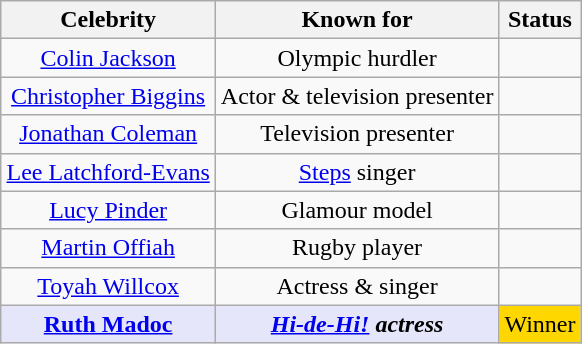<table class="wikitable" style="margin: auto; text-align: center;">
<tr>
<th>Celebrity</th>
<th>Known for</th>
<th>Status</th>
</tr>
<tr>
<td><a href='#'>Colin Jackson</a></td>
<td>Olympic hurdler</td>
<td></td>
</tr>
<tr>
<td><a href='#'>Christopher Biggins</a></td>
<td>Actor & television presenter</td>
<td></td>
</tr>
<tr>
<td><a href='#'>Jonathan Coleman</a></td>
<td>Television presenter</td>
<td></td>
</tr>
<tr>
<td><a href='#'>Lee Latchford-Evans</a></td>
<td><a href='#'>Steps</a> singer</td>
<td></td>
</tr>
<tr>
<td><a href='#'>Lucy Pinder</a></td>
<td>Glamour model</td>
<td></td>
</tr>
<tr>
<td><a href='#'>Martin Offiah</a></td>
<td>Rugby player</td>
<td></td>
</tr>
<tr>
<td><a href='#'>Toyah Willcox</a></td>
<td>Actress & singer</td>
<td></td>
</tr>
<tr>
<td style="background:lavender;"><strong><a href='#'>Ruth Madoc</a></strong></td>
<td style="background:lavender;"><strong><em><a href='#'>Hi-de-Hi!</a><em> actress<strong></td>
<td style=background:gold></strong>Winner<strong></td>
</tr>
</table>
